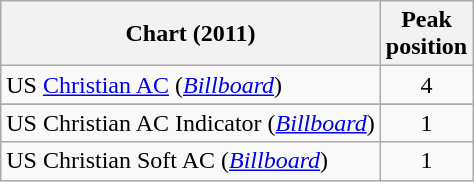<table class="wikitable sortable plainrowheaders" style="text-align:center">
<tr>
<th scope="col">Chart (2011)</th>
<th scope="col">Peak<br> position</th>
</tr>
<tr>
<td align="left">US <a href='#'>Christian AC</a> (<em><a href='#'>Billboard</a></em>)</td>
<td>4</td>
</tr>
<tr>
</tr>
<tr>
</tr>
<tr>
<td align="left">US Christian AC Indicator (<em><a href='#'>Billboard</a></em>)</td>
<td align="center">1</td>
</tr>
<tr>
<td align="left">US Christian Soft AC (<em><a href='#'>Billboard</a></em>)</td>
<td align="center">1</td>
</tr>
</table>
